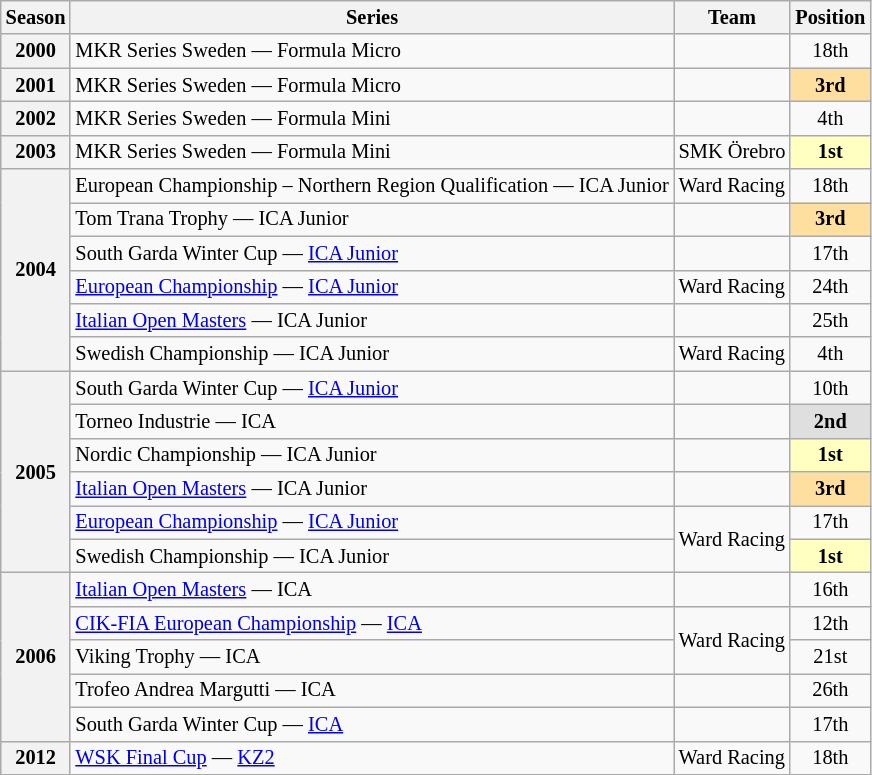<table class="wikitable" style="font-size: 85%; text-align:center">
<tr>
<th>Season</th>
<th>Series</th>
<th>Team</th>
<th>Position</th>
</tr>
<tr>
<th>2000</th>
<td style="text-align:left;">MKR Series Sweden — Formula Micro</td>
<td style="text-align:left;"></td>
<td>18th</td>
</tr>
<tr>
<th>2001</th>
<td style="text-align:left;">MKR Series Sweden — Formula Micro</td>
<td style="text-align:left;"></td>
<td style="background:#FFDF9F;"><strong>3rd</strong></td>
</tr>
<tr>
<th>2002</th>
<td style="text-align:left;">MKR Series Sweden — Formula Mini</td>
<td style="text-align:left;"></td>
<td>4th</td>
</tr>
<tr>
<th>2003</th>
<td style="text-align:left;">MKR Series Sweden — Formula Mini</td>
<td style="text-align:left;">SMK Örebro</td>
<td style="background:#FFFFBF;"><strong>1st</strong></td>
</tr>
<tr>
<th rowspan="6">2004</th>
<td style="text-align:left;">European Championship – Northern Region Qualification — ICA Junior</td>
<td style="text-align:left;">Ward Racing</td>
<td>18th</td>
</tr>
<tr>
<td style="text-align:left;">Tom Trana Trophy — ICA Junior</td>
<td></td>
<td style="background:#FFDF9F;"><strong>3rd</strong></td>
</tr>
<tr>
<td style="text-align:left;">South Garda Winter Cup — <a href='#'>ICA Junior</a></td>
<td style="text-align:left;"></td>
<td>17th</td>
</tr>
<tr>
<td style="text-align:left;"><a href='#'>European Championship</a> — <a href='#'>ICA Junior</a></td>
<td style="text-align:left;">Ward Racing</td>
<td>24th</td>
</tr>
<tr>
<td style="text-align:left;"><a href='#'>Italian Open Masters</a> — ICA Junior</td>
<td style="text-align:left;"></td>
<td>25th</td>
</tr>
<tr>
<td style="text-align:left;">Swedish Championship — ICA Junior</td>
<td style="text-align:left;">Ward Racing</td>
<td>4th</td>
</tr>
<tr>
<th rowspan="6">2005</th>
<td style="text-align:left;">South Garda Winter Cup — <a href='#'>ICA Junior</a></td>
<td style="text-align:left;"></td>
<td>10th</td>
</tr>
<tr>
<td style="text-align:left;">Torneo Industrie — ICA</td>
<td></td>
<td style="background:#DFDFDF;"><strong>2nd</strong></td>
</tr>
<tr>
<td style="text-align:left;">Nordic Championship — ICA Junior</td>
<td style="text-align:left;"></td>
<td style="background:#FFFFBF;"><strong>1st</strong></td>
</tr>
<tr>
<td style="text-align:left;"><a href='#'>Italian Open Masters</a> — ICA Junior</td>
<td style="text-align:left;"></td>
<td style="background:#FFDF9F;"><strong>3rd</strong></td>
</tr>
<tr>
<td style="text-align:left;"><a href='#'>European Championship</a> — <a href='#'>ICA Junior</a></td>
<td rowspan="2" style="text-align:left;">Ward Racing</td>
<td>17th</td>
</tr>
<tr>
<td style="text-align:left;">Swedish Championship — ICA Junior</td>
<td style="background:#FFFFBF;"><strong>1st</strong></td>
</tr>
<tr>
<th rowspan="5">2006</th>
<td style="text-align:left;"><a href='#'>Italian Open Masters</a> — ICA</td>
<td style="text-align:left;"></td>
<td>16th</td>
</tr>
<tr>
<td style="text-align:left;"><a href='#'>CIK-FIA European Championship</a> — <a href='#'>ICA</a></td>
<td rowspan="2" style="text-align:left;">Ward Racing</td>
<td>12th</td>
</tr>
<tr>
<td style="text-align:left;">Viking Trophy — ICA</td>
<td>21st</td>
</tr>
<tr>
<td style="text-align:left;">Trofeo Andrea Margutti — ICA</td>
<td style="text-align:left;"></td>
<td>26th</td>
</tr>
<tr>
<td style="text-align:left;">South Garda Winter Cup — <a href='#'>ICA</a></td>
<td style="text-align:left;"></td>
<td>17th</td>
</tr>
<tr>
<th>2012</th>
<td style="text-align:left;"><a href='#'>WSK Final Cup</a> — <a href='#'>KZ2</a></td>
<td style="text-align:left;">Ward Racing</td>
<td>18th</td>
</tr>
</table>
